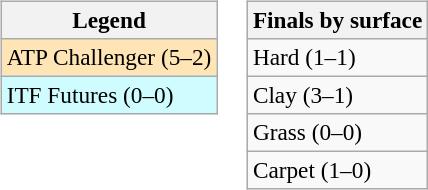<table>
<tr valign=top>
<td><br><table class=wikitable style=font-size:97%>
<tr>
<th>Legend</th>
</tr>
<tr bgcolor=moccasin>
<td>ATP Challenger (5–2)</td>
</tr>
<tr bgcolor=cffcff>
<td>ITF Futures (0–0)</td>
</tr>
</table>
</td>
<td><br><table class=wikitable style=font-size:97%>
<tr>
<th>Finals by surface</th>
</tr>
<tr>
<td>Hard (1–1)</td>
</tr>
<tr>
<td>Clay (3–1)</td>
</tr>
<tr>
<td>Grass (0–0)</td>
</tr>
<tr>
<td>Carpet (1–0)</td>
</tr>
</table>
</td>
</tr>
</table>
